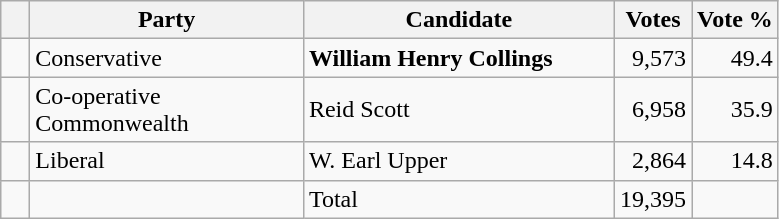<table class="wikitable">
<tr>
<th></th>
<th scope="col" width="175">Party</th>
<th scope="col" width="200">Candidate</th>
<th>Votes</th>
<th>Vote %</th>
</tr>
<tr>
<td>   </td>
<td>Conservative</td>
<td><strong>William Henry Collings</strong></td>
<td align=right>9,573</td>
<td align=right>49.4</td>
</tr>
<tr |>
<td>   </td>
<td>Co-operative Commonwealth</td>
<td>Reid Scott</td>
<td align=right>6,958</td>
<td align=right>35.9</td>
</tr>
<tr |>
<td>   </td>
<td>Liberal</td>
<td>W. Earl Upper</td>
<td align=right>2,864</td>
<td align=right>14.8</td>
</tr>
<tr |>
<td></td>
<td></td>
<td>Total</td>
<td align=right>19,395</td>
<td></td>
</tr>
</table>
